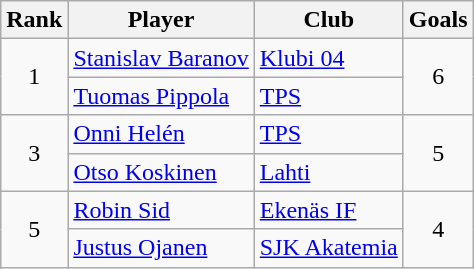<table class="wikitable" style="text-align:center;">
<tr>
<th>Rank</th>
<th>Player</th>
<th>Club</th>
<th>Goals</th>
</tr>
<tr>
<td rowspan=2>1</td>
<td align="left"> <a href='#'>Stanislav Baranov</a></td>
<td align="left"><a href='#'>Klubi 04</a></td>
<td rowspan=2>6</td>
</tr>
<tr>
<td align="left"> <a href='#'>Tuomas Pippola</a></td>
<td align="left"><a href='#'>TPS</a></td>
</tr>
<tr>
<td rowspan=2>3</td>
<td align="left"> <a href='#'>Onni Helén</a></td>
<td align="left"><a href='#'>TPS</a></td>
<td rowspan=2>5</td>
</tr>
<tr>
<td align="left"> <a href='#'>Otso Koskinen</a></td>
<td align="left"><a href='#'>Lahti</a></td>
</tr>
<tr>
<td rowspan=2>5</td>
<td align="left"> <a href='#'>Robin Sid</a></td>
<td align="left"><a href='#'>Ekenäs IF</a></td>
<td rowspan=2>4</td>
</tr>
<tr>
<td align="left"> <a href='#'>Justus Ojanen</a></td>
<td align="left"><a href='#'>SJK Akatemia</a></td>
</tr>
</table>
